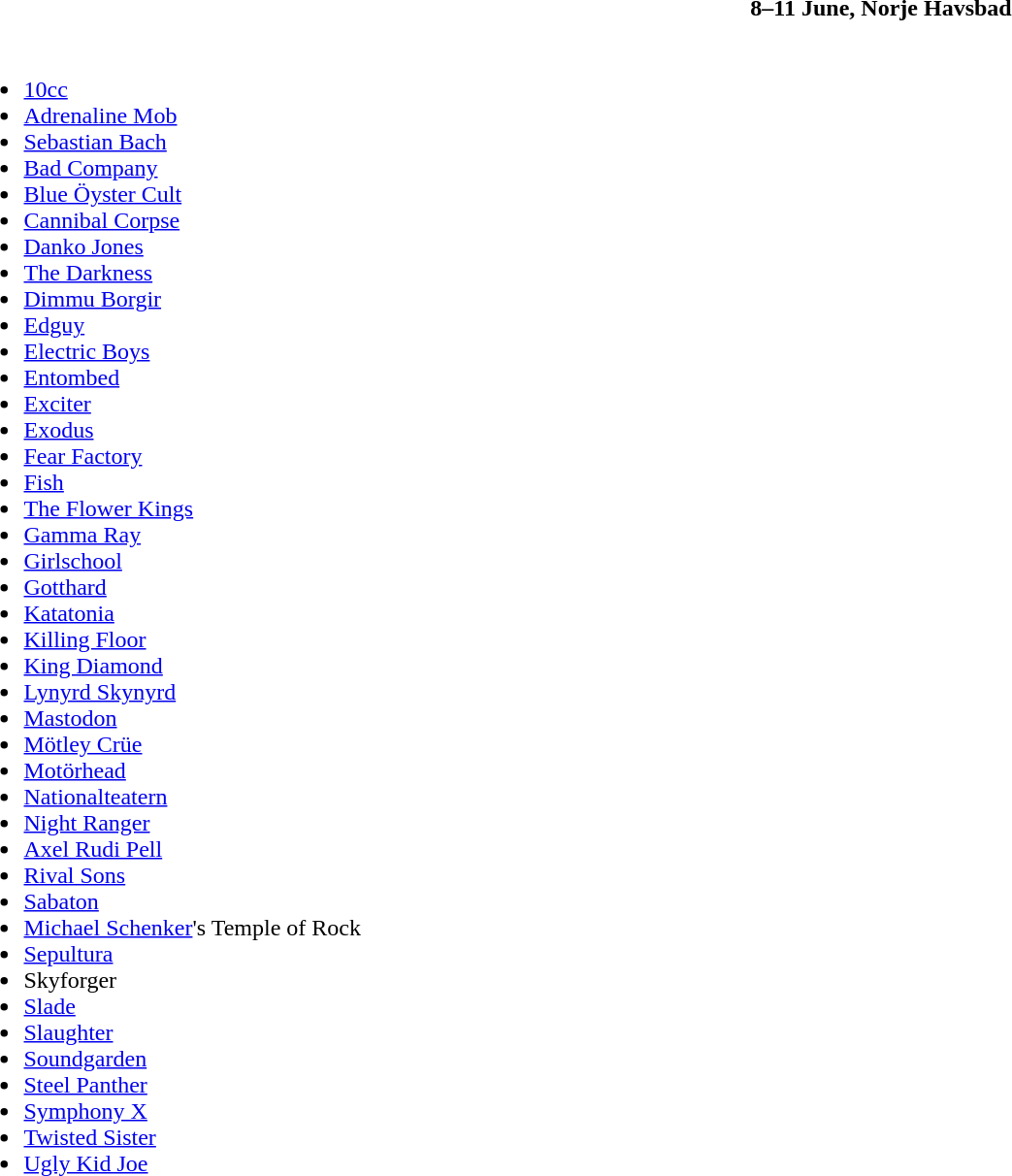<table class="toccolours collapsible expanded" style="width:100%;">
<tr>
<th>8–11 June, Norje Havsbad</th>
</tr>
<tr>
<td><br><ul><li><a href='#'>10cc</a></li><li><a href='#'>Adrenaline Mob</a></li><li><a href='#'>Sebastian Bach</a></li><li><a href='#'>Bad Company</a></li><li><a href='#'>Blue Öyster Cult</a></li><li><a href='#'>Cannibal Corpse</a></li><li><a href='#'>Danko Jones</a></li><li><a href='#'>The Darkness</a></li><li><a href='#'>Dimmu Borgir</a></li><li><a href='#'>Edguy</a></li><li><a href='#'>Electric Boys</a></li><li><a href='#'>Entombed</a></li><li><a href='#'>Exciter</a></li><li><a href='#'>Exodus</a></li><li><a href='#'>Fear Factory</a></li><li><a href='#'>Fish</a></li><li><a href='#'>The Flower Kings</a></li><li><a href='#'>Gamma Ray</a></li><li><a href='#'>Girlschool</a></li><li><a href='#'>Gotthard</a></li><li><a href='#'>Katatonia</a></li><li><a href='#'>Killing Floor</a></li><li><a href='#'>King Diamond</a></li><li><a href='#'>Lynyrd Skynyrd</a></li><li><a href='#'>Mastodon</a></li><li><a href='#'>Mötley Crüe</a></li><li><a href='#'>Motörhead</a></li><li><a href='#'>Nationalteatern</a></li><li><a href='#'>Night Ranger</a></li><li><a href='#'>Axel Rudi Pell</a></li><li><a href='#'>Rival Sons</a></li><li><a href='#'>Sabaton</a></li><li><a href='#'>Michael Schenker</a>'s Temple of Rock</li><li><a href='#'>Sepultura</a></li><li>Skyforger</li><li><a href='#'>Slade</a></li><li><a href='#'>Slaughter</a></li><li><a href='#'>Soundgarden</a></li><li><a href='#'>Steel Panther</a></li><li><a href='#'>Symphony X</a></li><li><a href='#'>Twisted Sister</a></li><li><a href='#'>Ugly Kid Joe</a></li></ul></td>
</tr>
</table>
